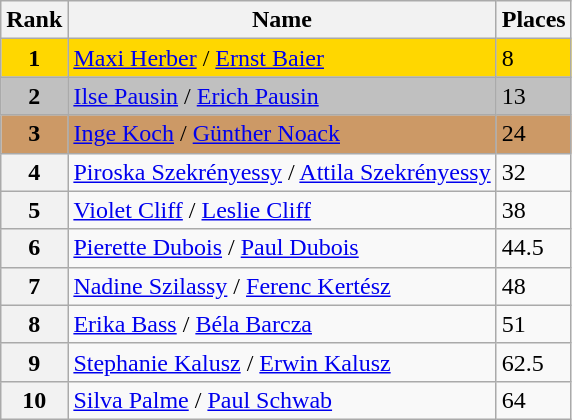<table class="wikitable">
<tr>
<th>Rank</th>
<th>Name</th>
<th>Places</th>
</tr>
<tr bgcolor=gold>
<td align=center><strong>1</strong></td>
<td> <a href='#'>Maxi Herber</a> / <a href='#'>Ernst Baier</a></td>
<td>8</td>
</tr>
<tr bgcolor=silver>
<td align=center><strong>2</strong></td>
<td> <a href='#'>Ilse Pausin</a> / <a href='#'>Erich Pausin</a></td>
<td>13</td>
</tr>
<tr bgcolor=cc9966>
<td align=center><strong>3</strong></td>
<td> <a href='#'>Inge Koch</a> / <a href='#'>Günther Noack</a></td>
<td>24</td>
</tr>
<tr>
<th>4</th>
<td> <a href='#'>Piroska Szekrényessy</a> / <a href='#'>Attila Szekrényessy</a></td>
<td>32</td>
</tr>
<tr>
<th>5</th>
<td> <a href='#'>Violet Cliff</a> / <a href='#'>Leslie Cliff</a></td>
<td>38</td>
</tr>
<tr>
<th>6</th>
<td> <a href='#'>Pierette Dubois</a> / <a href='#'>Paul Dubois</a></td>
<td>44.5</td>
</tr>
<tr>
<th>7</th>
<td> <a href='#'>Nadine Szilassy</a> / <a href='#'>Ferenc Kertész</a></td>
<td>48</td>
</tr>
<tr>
<th>8</th>
<td> <a href='#'>Erika Bass</a> / <a href='#'>Béla Barcza</a></td>
<td>51</td>
</tr>
<tr>
<th>9</th>
<td> <a href='#'>Stephanie Kalusz</a> / <a href='#'>Erwin Kalusz</a></td>
<td>62.5</td>
</tr>
<tr>
<th>10</th>
<td> <a href='#'>Silva Palme</a> / <a href='#'>Paul Schwab</a></td>
<td>64</td>
</tr>
</table>
